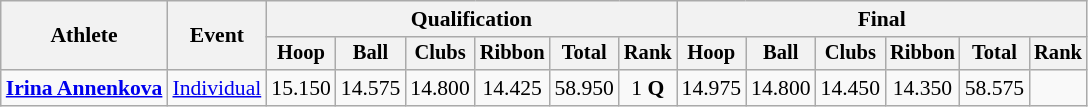<table class=wikitable style="font-size:90%">
<tr>
<th rowspan=2>Athlete</th>
<th rowspan=2>Event</th>
<th colspan=6>Qualification</th>
<th colspan=6>Final</th>
</tr>
<tr style="font-size:95%">
<th>Hoop</th>
<th>Ball</th>
<th>Clubs</th>
<th>Ribbon</th>
<th>Total</th>
<th>Rank</th>
<th>Hoop</th>
<th>Ball</th>
<th>Clubs</th>
<th>Ribbon</th>
<th>Total</th>
<th>Rank</th>
</tr>
<tr align=center>
<td align=left><strong><a href='#'>Irina Annenkova</a></strong></td>
<td align=left><a href='#'>Individual</a></td>
<td>15.150</td>
<td>14.575</td>
<td>14.800</td>
<td>14.425</td>
<td>58.950</td>
<td>1 <strong>Q</strong></td>
<td>14.975</td>
<td>14.800</td>
<td>14.450</td>
<td>14.350</td>
<td>58.575</td>
<td></td>
</tr>
</table>
